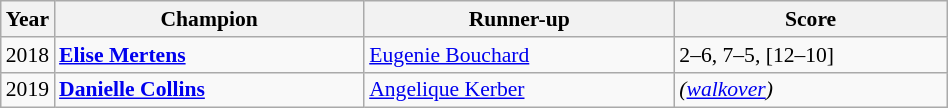<table class="wikitable" style="font-size:90%">
<tr>
<th>Year</th>
<th width="200">Champion</th>
<th width="200">Runner-up</th>
<th width="175">Score</th>
</tr>
<tr>
<td>2018</td>
<td> <strong><a href='#'>Elise Mertens</a></strong></td>
<td> <a href='#'>Eugenie Bouchard</a></td>
<td>2–6, 7–5, [12–10]</td>
</tr>
<tr>
<td>2019</td>
<td> <strong><a href='#'>Danielle Collins</a></strong></td>
<td> <a href='#'>Angelique Kerber</a></td>
<td><em>(<a href='#'>walkover</a>)</em></td>
</tr>
</table>
